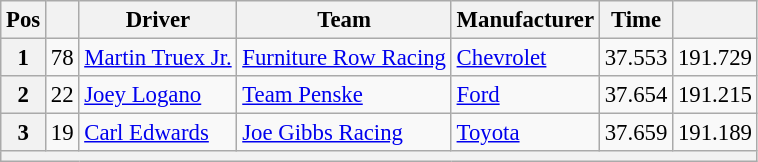<table class="wikitable" style="font-size:95%">
<tr>
<th>Pos</th>
<th></th>
<th>Driver</th>
<th>Team</th>
<th>Manufacturer</th>
<th>Time</th>
<th></th>
</tr>
<tr>
<th>1</th>
<td>78</td>
<td><a href='#'>Martin Truex Jr.</a></td>
<td><a href='#'>Furniture Row Racing</a></td>
<td><a href='#'>Chevrolet</a></td>
<td>37.553</td>
<td>191.729</td>
</tr>
<tr>
<th>2</th>
<td>22</td>
<td><a href='#'>Joey Logano</a></td>
<td><a href='#'>Team Penske</a></td>
<td><a href='#'>Ford</a></td>
<td>37.654</td>
<td>191.215</td>
</tr>
<tr>
<th>3</th>
<td>19</td>
<td><a href='#'>Carl Edwards</a></td>
<td><a href='#'>Joe Gibbs Racing</a></td>
<td><a href='#'>Toyota</a></td>
<td>37.659</td>
<td>191.189</td>
</tr>
<tr>
<th colspan="7"></th>
</tr>
</table>
